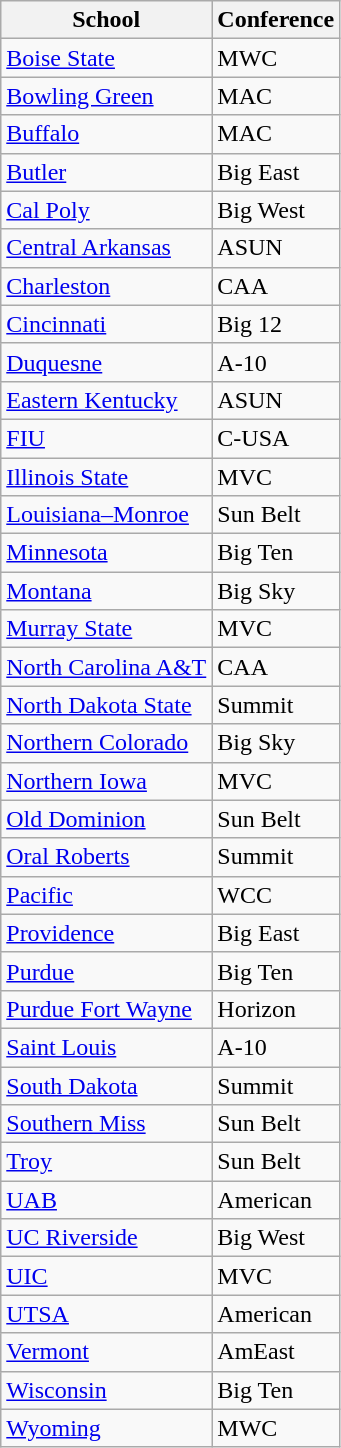<table class="wikitable sortable">
<tr>
<th>School</th>
<th>Conference</th>
</tr>
<tr>
<td><a href='#'>Boise State</a></td>
<td>MWC</td>
</tr>
<tr>
<td><a href='#'>Bowling Green</a></td>
<td>MAC</td>
</tr>
<tr>
<td><a href='#'>Buffalo</a></td>
<td>MAC</td>
</tr>
<tr>
<td><a href='#'>Butler</a></td>
<td>Big East</td>
</tr>
<tr>
<td><a href='#'>Cal Poly</a></td>
<td>Big West</td>
</tr>
<tr>
<td><a href='#'>Central Arkansas</a></td>
<td>ASUN</td>
</tr>
<tr>
<td><a href='#'>Charleston</a></td>
<td>CAA</td>
</tr>
<tr>
<td><a href='#'>Cincinnati</a></td>
<td>Big 12</td>
</tr>
<tr>
<td><a href='#'>Duquesne</a></td>
<td>A-10</td>
</tr>
<tr>
<td><a href='#'>Eastern Kentucky</a></td>
<td>ASUN</td>
</tr>
<tr>
<td><a href='#'>FIU</a></td>
<td>C-USA</td>
</tr>
<tr>
<td><a href='#'>Illinois State</a></td>
<td>MVC</td>
</tr>
<tr>
<td><a href='#'>Louisiana–Monroe</a></td>
<td>Sun Belt</td>
</tr>
<tr>
<td><a href='#'>Minnesota</a></td>
<td>Big Ten</td>
</tr>
<tr>
<td><a href='#'>Montana</a></td>
<td>Big Sky</td>
</tr>
<tr>
<td><a href='#'>Murray State</a></td>
<td>MVC</td>
</tr>
<tr>
<td><a href='#'>North Carolina A&T</a></td>
<td>CAA</td>
</tr>
<tr>
<td><a href='#'>North Dakota State</a></td>
<td>Summit</td>
</tr>
<tr>
<td><a href='#'>Northern Colorado</a></td>
<td>Big Sky</td>
</tr>
<tr>
<td><a href='#'>Northern Iowa</a></td>
<td>MVC</td>
</tr>
<tr>
<td><a href='#'>Old Dominion</a></td>
<td>Sun Belt</td>
</tr>
<tr>
<td><a href='#'>Oral Roberts</a></td>
<td>Summit</td>
</tr>
<tr>
<td><a href='#'>Pacific</a></td>
<td>WCC</td>
</tr>
<tr>
<td><a href='#'>Providence</a></td>
<td>Big East</td>
</tr>
<tr>
<td><a href='#'>Purdue</a></td>
<td>Big Ten</td>
</tr>
<tr>
<td><a href='#'>Purdue Fort Wayne</a></td>
<td>Horizon</td>
</tr>
<tr>
<td><a href='#'>Saint Louis</a></td>
<td>A-10</td>
</tr>
<tr>
<td><a href='#'>South Dakota</a></td>
<td>Summit</td>
</tr>
<tr>
<td><a href='#'>Southern Miss</a></td>
<td>Sun Belt</td>
</tr>
<tr>
<td><a href='#'>Troy</a></td>
<td>Sun Belt</td>
</tr>
<tr>
<td><a href='#'>UAB</a></td>
<td>American</td>
</tr>
<tr>
<td><a href='#'>UC Riverside</a></td>
<td>Big West</td>
</tr>
<tr>
<td><a href='#'>UIC</a></td>
<td>MVC</td>
</tr>
<tr>
<td><a href='#'>UTSA</a></td>
<td>American</td>
</tr>
<tr>
<td><a href='#'>Vermont</a></td>
<td>AmEast</td>
</tr>
<tr>
<td><a href='#'>Wisconsin</a></td>
<td>Big Ten</td>
</tr>
<tr>
<td><a href='#'>Wyoming</a></td>
<td>MWC</td>
</tr>
</table>
